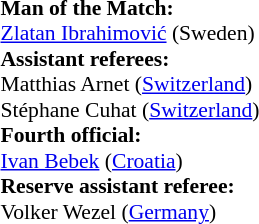<table style="width:100%; font-size:90%;">
<tr>
<td><br><strong>Man of the Match:</strong>
<br><a href='#'>Zlatan Ibrahimović</a> (Sweden)<br><strong>Assistant referees:</strong>
<br>Matthias Arnet (<a href='#'>Switzerland</a>)
<br>Stéphane Cuhat (<a href='#'>Switzerland</a>)
<br><strong>Fourth official:</strong>
<br><a href='#'>Ivan Bebek</a> (<a href='#'>Croatia</a>)
<br><strong>Reserve assistant referee:</strong>
<br>Volker Wezel (<a href='#'>Germany</a>)</td>
</tr>
</table>
